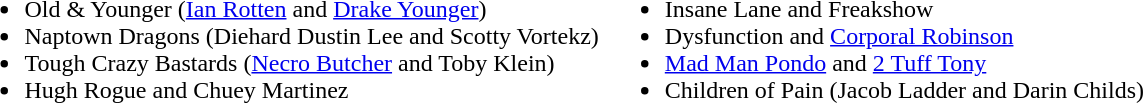<table>
<tr>
<td valign=top><br><ul><li>Old & Younger (<a href='#'>Ian Rotten</a> and <a href='#'>Drake Younger</a>)</li><li>Naptown Dragons (Diehard Dustin Lee and Scotty Vortekz)</li><li>Tough Crazy Bastards (<a href='#'>Necro Butcher</a> and Toby Klein)</li><li>Hugh Rogue and Chuey Martinez</li></ul></td>
<td valign=top><br><ul><li>Insane Lane and Freakshow</li><li>Dysfunction and <a href='#'>Corporal Robinson</a></li><li><a href='#'>Mad Man Pondo</a> and <a href='#'>2 Tuff Tony</a></li><li>Children of Pain (Jacob Ladder and Darin Childs)</li></ul></td>
</tr>
</table>
